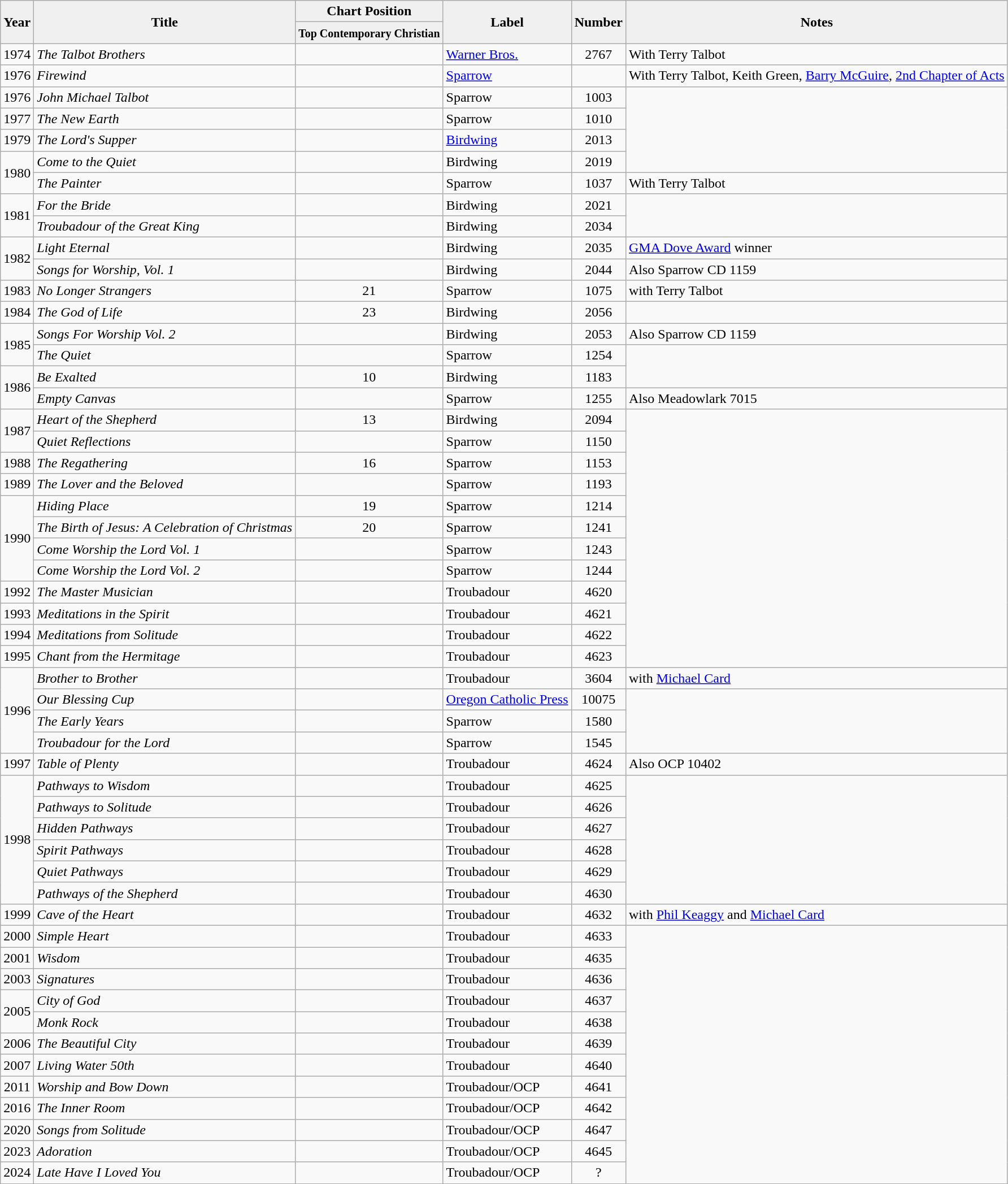<table class="wikitable">
<tr>
<th rowspan="2" style="background:#f0f0f0;">Year</th>
<th rowspan="2" style="background:#f0f0f0;">Title</th>
<th style="background:#f0f0f0;">Chart Position</th>
<th rowspan="2" style="background:#f0f0f0;">Label</th>
<th rowspan="2" style="background:#f0f0f0;">Number</th>
<th rowspan="2" style="background:#f0f0f0;">Notes</th>
</tr>
<tr>
<td style="text-align:center; background:#f0f0f0;"><small><strong>Top Contemporary Christian</strong></small></td>
</tr>
<tr>
<td style="text-align:center;">1974</td>
<td><em>The Talbot Brothers</em></td>
<td></td>
<td><a href='#'>Warner Bros.</a></td>
<td style="text-align:center;">2767</td>
<td>With Terry Talbot</td>
</tr>
<tr>
<td style="text-align:center;">1976</td>
<td><em>Firewind</em></td>
<td></td>
<td><a href='#'>Sparrow</a></td>
<td style="text-align:center;"></td>
<td>With Terry Talbot, Keith Green, <a href='#'>Barry McGuire</a>, <a href='#'>2nd Chapter of Acts</a></td>
</tr>
<tr>
<td style="text-align:center;">1976</td>
<td><em>John Michael Talbot</em></td>
<td></td>
<td>Sparrow</td>
<td style="text-align:center;">1003</td>
</tr>
<tr>
<td style="text-align:center;">1977</td>
<td><em>The New Earth</em></td>
<td></td>
<td>Sparrow</td>
<td style="text-align:center;">1010</td>
</tr>
<tr>
<td style="text-align:center;">1979</td>
<td><em>The Lord's Supper</em></td>
<td></td>
<td><a href='#'>Birdwing</a></td>
<td style="text-align:center;">2013</td>
</tr>
<tr>
<td style="text-align:center;" rowspan="2">1980</td>
<td><em>Come to the Quiet</em></td>
<td></td>
<td>Birdwing</td>
<td style="text-align:center;">2019</td>
</tr>
<tr>
<td><em>The Painter</em></td>
<td></td>
<td>Sparrow</td>
<td style="text-align:center;">1037</td>
<td>With Terry Talbot</td>
</tr>
<tr>
<td style="text-align:center;" rowspan="2">1981</td>
<td><em>For the Bride</em></td>
<td></td>
<td>Birdwing</td>
<td style="text-align:center;">2021</td>
</tr>
<tr>
<td><em>Troubadour of the Great King</em></td>
<td></td>
<td>Birdwing</td>
<td style="text-align:center;">2034</td>
</tr>
<tr>
<td style="text-align:center;" rowspan="2">1982</td>
<td><em>Light Eternal</em></td>
<td></td>
<td>Birdwing</td>
<td style="text-align:center;">2035</td>
<td><a href='#'>GMA Dove Award</a> winner</td>
</tr>
<tr>
<td><em>Songs for Worship, Vol. 1</em></td>
<td></td>
<td>Birdwing</td>
<td style="text-align:center;">2044</td>
<td>Also Sparrow CD 1159</td>
</tr>
<tr>
<td style="text-align:center;">1983</td>
<td><em>No Longer Strangers</em></td>
<td style="text-align:center;">21</td>
<td>Sparrow</td>
<td style="text-align:center;">1075</td>
<td>with Terry Talbot</td>
</tr>
<tr>
<td style="text-align:center;">1984</td>
<td><em>The God of Life</em></td>
<td style="text-align:center;">23</td>
<td>Birdwing</td>
<td style="text-align:center;">2056</td>
</tr>
<tr>
<td style="text-align:center;" rowspan="2">1985</td>
<td><em>Songs For Worship Vol. 2</em></td>
<td></td>
<td>Birdwing</td>
<td style="text-align:center;">2053</td>
<td>Also Sparrow CD 1159</td>
</tr>
<tr>
<td><em>The Quiet</em></td>
<td></td>
<td>Sparrow</td>
<td style="text-align:center;">1254</td>
</tr>
<tr>
<td style="text-align:center;" rowspan="2">1986</td>
<td><em>Be Exalted</em></td>
<td style="text-align:center;">10</td>
<td>Birdwing</td>
<td style="text-align:center;">1183</td>
</tr>
<tr>
<td><em>Empty Canvas</em></td>
<td></td>
<td>Sparrow</td>
<td style="text-align:center;">1255</td>
<td>Also Meadowlark 7015</td>
</tr>
<tr>
<td style="text-align:center;" rowspan="2">1987</td>
<td><em>Heart of the Shepherd</em></td>
<td style="text-align:center;">13</td>
<td>Birdwing</td>
<td style="text-align:center;">2094</td>
</tr>
<tr>
<td><em>Quiet Reflections</em></td>
<td></td>
<td>Sparrow</td>
<td style="text-align:center;">1150</td>
</tr>
<tr>
<td style="text-align:center;">1988</td>
<td><em>The Regathering</em></td>
<td style="text-align:center;">16</td>
<td>Sparrow</td>
<td style="text-align:center;">1153</td>
</tr>
<tr>
<td style="text-align:center;">1989</td>
<td><em>The Lover and the Beloved</em></td>
<td></td>
<td>Sparrow</td>
<td style="text-align:center;">1193</td>
</tr>
<tr>
<td style="text-align:center;" rowspan="4">1990</td>
<td><em>Hiding Place</em></td>
<td style="text-align:center;">19</td>
<td>Sparrow</td>
<td style="text-align:center;">1214</td>
</tr>
<tr>
<td><em>The Birth of Jesus: A Celebration of Christmas</em></td>
<td style="text-align:center;">20</td>
<td>Sparrow</td>
<td style="text-align:center;">1241</td>
</tr>
<tr>
<td><em>Come Worship the Lord Vol. 1</em></td>
<td></td>
<td>Sparrow</td>
<td style="text-align:center;">1243</td>
</tr>
<tr>
<td><em>Come Worship the Lord Vol. 2</em></td>
<td></td>
<td>Sparrow</td>
<td style="text-align:center;">1244</td>
</tr>
<tr>
<td style="text-align:center;">1992</td>
<td><em>The Master Musician</em></td>
<td></td>
<td>Troubadour</td>
<td style="text-align:center;">4620</td>
</tr>
<tr>
<td style="text-align:center;">1993</td>
<td><em>Meditations in the Spirit</em></td>
<td></td>
<td>Troubadour</td>
<td style="text-align:center;">4621</td>
</tr>
<tr>
<td style="text-align:center;">1994</td>
<td><em>Meditations from Solitude</em></td>
<td></td>
<td>Troubadour</td>
<td style="text-align:center;">4622</td>
</tr>
<tr>
<td style="text-align:center;">1995</td>
<td><em>Chant from the Hermitage</em></td>
<td></td>
<td>Troubadour</td>
<td style="text-align:center;">4623</td>
</tr>
<tr>
<td style="text-align:center;" rowspan="4">1996</td>
<td><em>Brother to Brother</em></td>
<td></td>
<td>Troubadour</td>
<td style="text-align:center;">3604</td>
<td>with <a href='#'>Michael Card</a></td>
</tr>
<tr>
<td><em>Our Blessing Cup</em></td>
<td></td>
<td><a href='#'>Oregon Catholic Press</a></td>
<td style="text-align:center;">10075</td>
</tr>
<tr>
<td><em>The Early Years</em></td>
<td></td>
<td>Sparrow</td>
<td style="text-align:center;">1580</td>
</tr>
<tr>
<td><em>Troubadour for the Lord</em></td>
<td></td>
<td>Sparrow</td>
<td style="text-align:center;">1545</td>
</tr>
<tr>
<td style="text-align:center;">1997</td>
<td><em>Table of Plenty</em></td>
<td></td>
<td>Troubadour</td>
<td style="text-align:center;">4624</td>
<td>Also OCP 10402</td>
</tr>
<tr>
<td style="text-align:center;" rowspan="6">1998</td>
<td><em>Pathways to Wisdom</em></td>
<td></td>
<td>Troubadour</td>
<td style="text-align:center;">4625</td>
</tr>
<tr>
<td><em>Pathways to Solitude</em></td>
<td></td>
<td>Troubadour</td>
<td style="text-align:center;">4626</td>
</tr>
<tr>
<td><em>Hidden Pathways</em></td>
<td></td>
<td>Troubadour</td>
<td style="text-align:center;">4627</td>
</tr>
<tr>
<td><em>Spirit Pathways</em></td>
<td></td>
<td>Troubadour</td>
<td style="text-align:center;">4628</td>
</tr>
<tr>
<td><em>Quiet Pathways</em></td>
<td></td>
<td>Troubadour</td>
<td style="text-align:center;">4629</td>
</tr>
<tr>
<td><em>Pathways of the Shepherd</em></td>
<td></td>
<td>Troubadour</td>
<td style="text-align:center;">4630</td>
</tr>
<tr>
<td style="text-align:center;">1999</td>
<td><em>Cave of the Heart</em></td>
<td></td>
<td>Troubadour</td>
<td style="text-align:center;">4632</td>
<td>with <a href='#'>Phil Keaggy</a> and <a href='#'>Michael Card</a></td>
</tr>
<tr>
<td style="text-align:center;">2000</td>
<td><em>Simple Heart</em></td>
<td></td>
<td>Troubadour</td>
<td style="text-align:center;">4633</td>
</tr>
<tr>
<td style="text-align:center;">2001</td>
<td><em>Wisdom</em></td>
<td></td>
<td>Troubadour</td>
<td style="text-align:center;">4635</td>
</tr>
<tr>
<td style="text-align:center;">2003</td>
<td><em>Signatures</em></td>
<td></td>
<td>Troubadour</td>
<td style="text-align:center;">4636</td>
</tr>
<tr>
<td style="text-align:center;" rowspan="2">2005</td>
<td><em>City of God</em></td>
<td></td>
<td>Troubadour</td>
<td style="text-align:center;">4637</td>
</tr>
<tr>
<td><em>Monk Rock</em></td>
<td></td>
<td>Troubadour</td>
<td style="text-align:center;">4638</td>
</tr>
<tr>
<td style="text-align:center;">2006</td>
<td><em>The Beautiful City</em></td>
<td></td>
<td>Troubadour</td>
<td style="text-align:center;">4639</td>
</tr>
<tr>
<td style="text-align:center;">2007</td>
<td><em>Living Water 50th</em></td>
<td></td>
<td>Troubadour</td>
<td style="text-align:center;">4640</td>
</tr>
<tr>
<td style="text-align:center;">2011</td>
<td><em>Worship and Bow Down</em></td>
<td></td>
<td>Troubadour/OCP</td>
<td style="text-align:center;">4641</td>
</tr>
<tr>
<td style="text-align:center;">2016</td>
<td><em>The Inner Room</em></td>
<td></td>
<td>Troubadour/OCP</td>
<td style="text-align:center;">4642</td>
</tr>
<tr>
<td style="text-align:center;">2020</td>
<td><em>Songs from Solitude</em></td>
<td></td>
<td>Troubadour/OCP</td>
<td style="text-align:center;">4647</td>
</tr>
<tr>
<td style="text-align:center;">2023</td>
<td><em>Adoration</em></td>
<td></td>
<td>Troubadour/OCP</td>
<td style="text-align:center;">4645</td>
</tr>
<tr>
<td style="text-align:center;">2024</td>
<td><em>Late Have I Loved You</em></td>
<td></td>
<td>Troubadour/OCP</td>
<td style="text-align:center;">?</td>
</tr>
</table>
